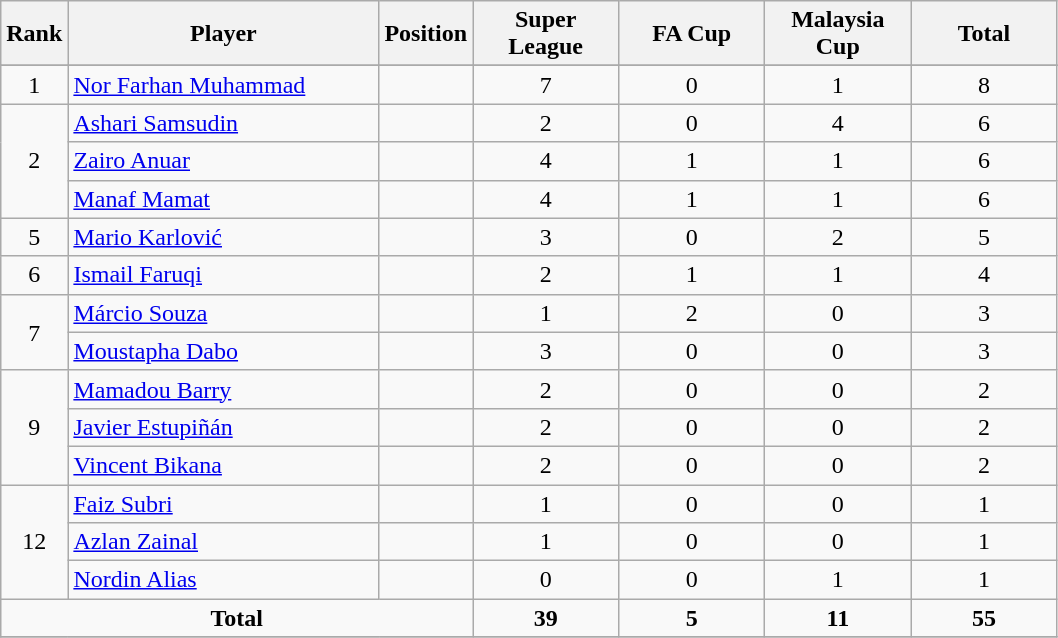<table class="wikitable">
<tr>
<th>Rank</th>
<th style="width:200px;">Player</th>
<th>Position</th>
<th style="width:90px;">Super League</th>
<th style="width:90px;">FA Cup</th>
<th style="width:90px;">Malaysia Cup</th>
<th style="width:90px;">Total</th>
</tr>
<tr>
</tr>
<tr>
<td align=center rowspan=1>1</td>
<td> <a href='#'>Nor Farhan Muhammad</a></td>
<td align=center></td>
<td align=center>7</td>
<td align=center>0</td>
<td align=center>1</td>
<td align=center>8</td>
</tr>
<tr>
<td align=center rowspan=3>2</td>
<td> <a href='#'>Ashari Samsudin</a></td>
<td align=center></td>
<td align=center>2</td>
<td align=center>0</td>
<td align=center>4</td>
<td align=center>6</td>
</tr>
<tr>
<td> <a href='#'>Zairo Anuar</a></td>
<td align=center></td>
<td align=center>4</td>
<td align=center>1</td>
<td align=center>1</td>
<td align=center>6</td>
</tr>
<tr>
<td> <a href='#'>Manaf Mamat</a></td>
<td align=center></td>
<td align=center>4</td>
<td align=center>1</td>
<td align=center>1</td>
<td align=center>6</td>
</tr>
<tr>
<td align=center rowspan=1>5</td>
<td> <a href='#'>Mario Karlović</a></td>
<td align=center></td>
<td align=center>3</td>
<td align=center>0</td>
<td align=center>2</td>
<td align=center>5</td>
</tr>
<tr>
<td align=center rowspan=1>6</td>
<td> <a href='#'>Ismail Faruqi</a></td>
<td align=center></td>
<td align=center>2</td>
<td align=center>1</td>
<td align=center>1</td>
<td align=center>4</td>
</tr>
<tr>
<td align=center rowspan=2>7</td>
<td> <a href='#'>Márcio Souza</a></td>
<td align=center></td>
<td align=center>1</td>
<td align=center>2</td>
<td align=center>0</td>
<td align=center>3</td>
</tr>
<tr>
<td> <a href='#'>Moustapha Dabo</a></td>
<td align=center></td>
<td align=center>3</td>
<td align=center>0</td>
<td align=center>0</td>
<td align=center>3</td>
</tr>
<tr>
<td align=center rowspan=3>9</td>
<td> <a href='#'>Mamadou Barry</a></td>
<td align=center></td>
<td align=center>2</td>
<td align=center>0</td>
<td align=center>0</td>
<td align=center>2</td>
</tr>
<tr>
<td> <a href='#'>Javier Estupiñán</a></td>
<td align=center></td>
<td align=center>2</td>
<td align=center>0</td>
<td align=center>0</td>
<td align=center>2</td>
</tr>
<tr>
<td> <a href='#'>Vincent Bikana</a></td>
<td align=center></td>
<td align=center>2</td>
<td align=center>0</td>
<td align=center>0</td>
<td align=center>2</td>
</tr>
<tr>
<td align=center rowspan=3>12</td>
<td> <a href='#'>Faiz Subri</a></td>
<td align=center></td>
<td align=center>1</td>
<td align=center>0</td>
<td align=center>0</td>
<td align=center>1</td>
</tr>
<tr>
<td> <a href='#'>Azlan Zainal</a></td>
<td align=center></td>
<td align=center>1</td>
<td align=center>0</td>
<td align=center>0</td>
<td align=center>1</td>
</tr>
<tr>
<td> <a href='#'>Nordin Alias</a></td>
<td align=center></td>
<td align=center>0</td>
<td align=center>0</td>
<td align=center>1</td>
<td align=center>1</td>
</tr>
<tr>
<td align=center colspan=3><strong>Total</strong></td>
<td align=center><strong>39</strong></td>
<td align=center><strong>5</strong></td>
<td align=center><strong>11</strong></td>
<td align=center><strong>55</strong></td>
</tr>
<tr>
</tr>
</table>
